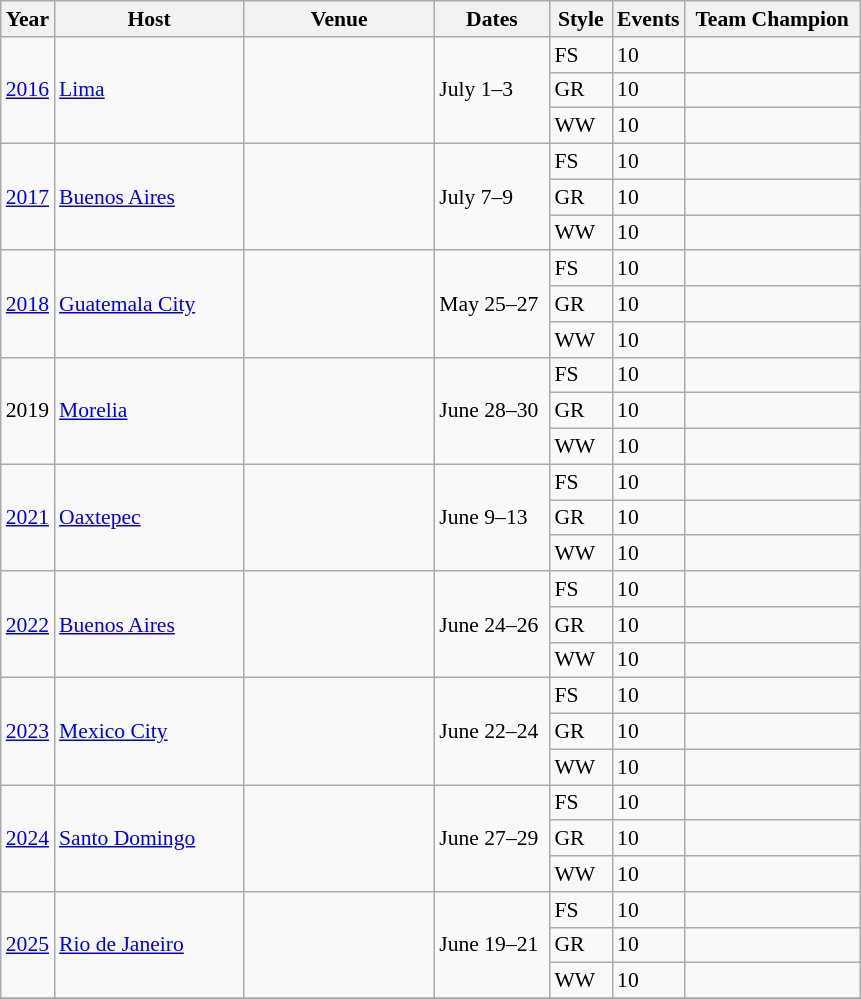<table class="wikitable" style="text-align:left; font-size:90%">
<tr>
<th width=25px>Year</th>
<th width=120px>Host</th>
<th width=120px>Venue</th>
<th width=70px>Dates</th>
<th width=35px>Style</th>
<th width=35px>Events</th>
<th width=110px>Team Champion</th>
</tr>
<tr>
<td rowspan=3><a href='#'>2016</a></td>
<td rowspan=3> <a href='#'>Lima</a></td>
<td rowspan=3></td>
<td rowspan=3>July 1–3</td>
<td>FS</td>
<td>10</td>
<td></td>
</tr>
<tr>
<td>GR</td>
<td>10</td>
<td></td>
</tr>
<tr>
<td>WW</td>
<td>10</td>
<td></td>
</tr>
<tr>
<td rowspan=3><a href='#'>2017</a></td>
<td rowspan=3> <a href='#'>Buenos Aires</a></td>
<td rowspan=3></td>
<td rowspan=3>July 7–9</td>
<td>FS</td>
<td>10</td>
<td></td>
</tr>
<tr>
<td>GR</td>
<td>10</td>
<td></td>
</tr>
<tr>
<td>WW</td>
<td>10</td>
<td></td>
</tr>
<tr>
<td rowspan=3><a href='#'>2018</a></td>
<td rowspan=3> <a href='#'>Guatemala City</a></td>
<td rowspan=3></td>
<td rowspan=3>May 25–27</td>
<td>FS</td>
<td>10</td>
<td></td>
</tr>
<tr>
<td>GR</td>
<td>10</td>
<td></td>
</tr>
<tr>
<td>WW</td>
<td>10</td>
<td></td>
</tr>
<tr>
<td rowspan=3>2019</td>
<td rowspan=3> <a href='#'>Morelia</a></td>
<td rowspan=3></td>
<td rowspan=3>June 28–30</td>
<td>FS</td>
<td>10</td>
<td></td>
</tr>
<tr>
<td>GR</td>
<td>10</td>
<td></td>
</tr>
<tr>
<td>WW</td>
<td>10</td>
<td></td>
</tr>
<tr>
<td rowspan=3><a href='#'>2021</a></td>
<td rowspan=3> <a href='#'>Oaxtepec</a></td>
<td rowspan=3></td>
<td rowspan=3>June 9–13</td>
<td>FS</td>
<td>10</td>
<td></td>
</tr>
<tr>
<td>GR</td>
<td>10</td>
<td></td>
</tr>
<tr>
<td>WW</td>
<td>10</td>
<td></td>
</tr>
<tr>
<td rowspan=3><a href='#'>2022</a></td>
<td rowspan=3> <a href='#'>Buenos Aires</a></td>
<td rowspan=3></td>
<td rowspan=3>June 24–26</td>
<td>FS</td>
<td>10</td>
<td></td>
</tr>
<tr>
<td>GR</td>
<td>10</td>
<td></td>
</tr>
<tr>
<td>WW</td>
<td>10</td>
<td></td>
</tr>
<tr>
<td rowspan=3><a href='#'>2023</a></td>
<td rowspan=3> <a href='#'>Mexico City</a></td>
<td rowspan=3></td>
<td rowspan=3>June 22–24</td>
<td>FS</td>
<td>10</td>
<td></td>
</tr>
<tr>
<td>GR</td>
<td>10</td>
<td></td>
</tr>
<tr>
<td>WW</td>
<td>10</td>
<td></td>
</tr>
<tr>
<td rowspan=3><a href='#'>2024</a></td>
<td rowspan=3> <a href='#'>Santo Domingo</a></td>
<td rowspan=3></td>
<td rowspan=3>June 27–29</td>
<td>FS</td>
<td>10</td>
<td></td>
</tr>
<tr>
<td>GR</td>
<td>10</td>
<td></td>
</tr>
<tr>
<td>WW</td>
<td>10</td>
<td></td>
</tr>
<tr>
<td rowspan=3><a href='#'>2025</a></td>
<td rowspan=3> <a href='#'>Rio de Janeiro</a></td>
<td rowspan=3></td>
<td rowspan=3>June 19–21</td>
<td>FS</td>
<td>10</td>
<td></td>
</tr>
<tr>
<td>GR</td>
<td>10</td>
<td></td>
</tr>
<tr>
<td>WW</td>
<td>10</td>
<td></td>
</tr>
<tr>
</tr>
</table>
